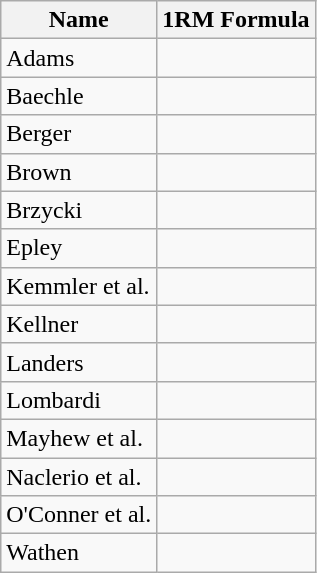<table class="wikitable">
<tr>
<th>Name</th>
<th>1RM Formula</th>
</tr>
<tr>
<td>Adams</td>
<td></td>
</tr>
<tr>
<td>Baechle</td>
<td></td>
</tr>
<tr>
<td>Berger</td>
<td></td>
</tr>
<tr>
<td>Brown</td>
<td></td>
</tr>
<tr>
<td>Brzycki</td>
<td></td>
</tr>
<tr>
<td>Epley</td>
<td></td>
</tr>
<tr>
<td>Kemmler et al. </td>
<td></td>
</tr>
<tr>
<td>Kellner</td>
<td></td>
</tr>
<tr>
<td>Landers</td>
<td></td>
</tr>
<tr>
<td>Lombardi</td>
<td></td>
</tr>
<tr>
<td>Mayhew et al.</td>
<td></td>
</tr>
<tr>
<td>Naclerio et al.</td>
<td></td>
</tr>
<tr>
<td>O'Conner et al.</td>
<td></td>
</tr>
<tr>
<td>Wathen</td>
<td></td>
</tr>
</table>
